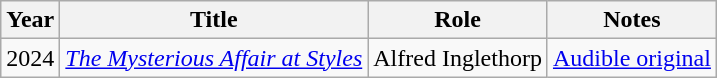<table class="wikitable">
<tr>
<th>Year</th>
<th>Title</th>
<th>Role</th>
<th>Notes</th>
</tr>
<tr>
<td>2024</td>
<td><em><a href='#'>The Mysterious Affair at Styles</a></em></td>
<td>Alfred Inglethorp</td>
<td><a href='#'>Audible original</a></td>
</tr>
</table>
